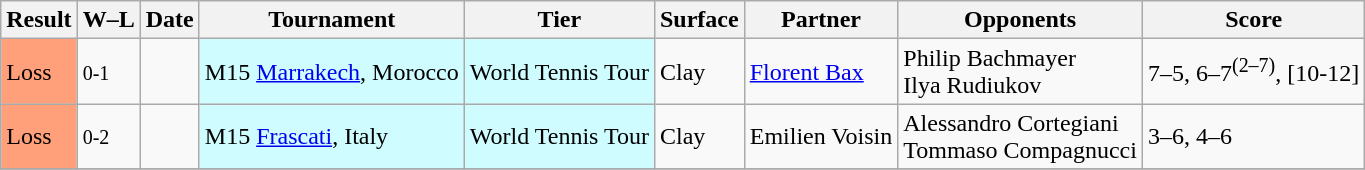<table class="sortable wikitable">
<tr>
<th>Result</th>
<th class="unsortable">W–L</th>
<th>Date</th>
<th>Tournament</th>
<th>Tier</th>
<th>Surface</th>
<th>Partner</th>
<th>Opponents</th>
<th class="unsortable">Score</th>
</tr>
<tr>
<td bgcolor=#FFA07A>Loss</td>
<td><small>0-1</small></td>
<td></td>
<td style="background:#cffcff;">M15 <a href='#'>Marrakech</a>, Morocco</td>
<td style="background:#cffcff;">World Tennis Tour</td>
<td>Clay</td>
<td> <a href='#'>Florent Bax</a></td>
<td> Philip Bachmayer <br>  Ilya Rudiukov</td>
<td>7–5, 6–7<sup>(2–7)</sup>, [10-12]</td>
</tr>
<tr>
<td bgcolor=#FFA07A>Loss</td>
<td><small>0-2</small></td>
<td></td>
<td style="background:#cffcff;">M15 <a href='#'>Frascati</a>, Italy</td>
<td style="background:#cffcff;">World Tennis Tour</td>
<td>Clay</td>
<td> Emilien Voisin</td>
<td> Alessandro Cortegiani <br>  Tommaso Compagnucci</td>
<td>3–6, 4–6</td>
</tr>
<tr>
</tr>
</table>
